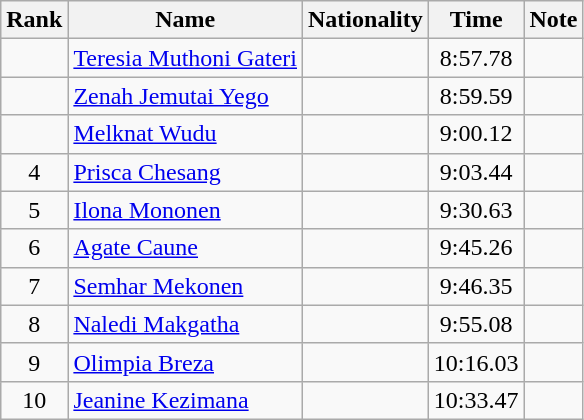<table class="wikitable sortable" style="text-align:center">
<tr>
<th>Rank</th>
<th>Name</th>
<th>Nationality</th>
<th>Time</th>
<th>Note</th>
</tr>
<tr>
<td></td>
<td align=left><a href='#'>Teresia Muthoni Gateri</a></td>
<td align=left></td>
<td>8:57.78</td>
<td></td>
</tr>
<tr>
<td></td>
<td align=left><a href='#'>Zenah Jemutai Yego</a></td>
<td align=left></td>
<td>8:59.59</td>
<td></td>
</tr>
<tr>
<td></td>
<td align=left><a href='#'>Melknat Wudu</a></td>
<td align=left></td>
<td>9:00.12</td>
<td></td>
</tr>
<tr>
<td>4</td>
<td align=left><a href='#'>Prisca Chesang</a></td>
<td align=left></td>
<td>9:03.44</td>
<td></td>
</tr>
<tr>
<td>5</td>
<td align=left><a href='#'>Ilona Mononen</a></td>
<td align=left></td>
<td>9:30.63</td>
<td></td>
</tr>
<tr>
<td>6</td>
<td align=left><a href='#'>Agate Caune</a></td>
<td align=left></td>
<td>9:45.26</td>
<td></td>
</tr>
<tr>
<td>7</td>
<td align=left><a href='#'>Semhar Mekonen</a></td>
<td align=left></td>
<td>9:46.35</td>
<td></td>
</tr>
<tr>
<td>8</td>
<td align=left><a href='#'>Naledi Makgatha</a></td>
<td align=left></td>
<td>9:55.08</td>
<td></td>
</tr>
<tr>
<td>9</td>
<td align=left><a href='#'>Olimpia Breza</a></td>
<td align=left></td>
<td>10:16.03</td>
<td></td>
</tr>
<tr>
<td>10</td>
<td align=left><a href='#'>Jeanine Kezimana</a></td>
<td align=left></td>
<td>10:33.47</td>
<td></td>
</tr>
</table>
